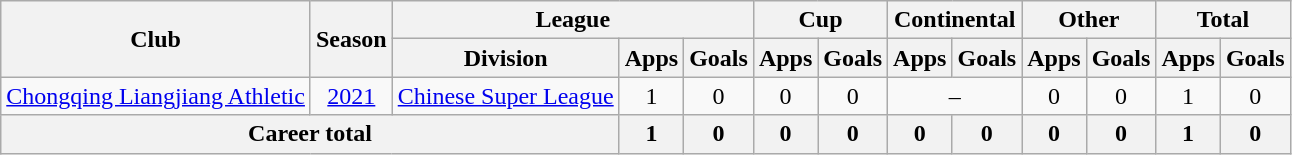<table class="wikitable" style="text-align: center">
<tr>
<th rowspan="2">Club</th>
<th rowspan="2">Season</th>
<th colspan="3">League</th>
<th colspan="2">Cup</th>
<th colspan="2">Continental</th>
<th colspan="2">Other</th>
<th colspan="2">Total</th>
</tr>
<tr>
<th>Division</th>
<th>Apps</th>
<th>Goals</th>
<th>Apps</th>
<th>Goals</th>
<th>Apps</th>
<th>Goals</th>
<th>Apps</th>
<th>Goals</th>
<th>Apps</th>
<th>Goals</th>
</tr>
<tr>
<td><a href='#'>Chongqing Liangjiang Athletic</a></td>
<td><a href='#'>2021</a></td>
<td><a href='#'>Chinese Super League</a></td>
<td>1</td>
<td>0</td>
<td>0</td>
<td>0</td>
<td colspan="2">–</td>
<td>0</td>
<td>0</td>
<td>1</td>
<td>0</td>
</tr>
<tr>
<th colspan=3>Career total</th>
<th>1</th>
<th>0</th>
<th>0</th>
<th>0</th>
<th>0</th>
<th>0</th>
<th>0</th>
<th>0</th>
<th>1</th>
<th>0</th>
</tr>
</table>
